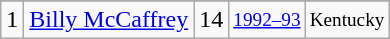<table class="wikitable">
<tr>
</tr>
<tr>
<td>1</td>
<td><a href='#'>Billy McCaffrey</a></td>
<td>14</td>
<td style="font-size:80%;"><a href='#'>1992–93</a></td>
<td style="font-size:80%;">Kentucky</td>
</tr>
</table>
